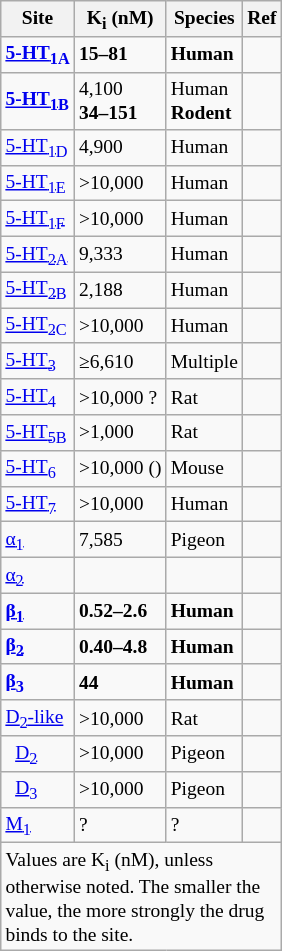<table class="wikitable floatleft" style="font-size:small;">
<tr>
<th>Site</th>
<th>K<sub>i</sub> (nM)</th>
<th>Species</th>
<th>Ref</th>
</tr>
<tr>
<td><strong><a href='#'>5-HT<sub>1A</sub></a></strong></td>
<td><strong>15–81</strong></td>
<td><strong>Human</strong></td>
<td></td>
</tr>
<tr>
<td><strong><a href='#'>5-HT<sub>1B</sub></a></strong></td>
<td>4,100<br><strong>34–151</strong></td>
<td>Human<br><strong>Rodent</strong></td>
<td><br></td>
</tr>
<tr>
<td><a href='#'>5-HT<sub>1D</sub></a></td>
<td>4,900</td>
<td>Human</td>
<td></td>
</tr>
<tr>
<td><a href='#'>5-HT<sub>1E</sub></a></td>
<td>>10,000</td>
<td>Human</td>
<td></td>
</tr>
<tr>
<td><a href='#'>5-HT<sub>1F</sub></a></td>
<td>>10,000</td>
<td>Human</td>
<td></td>
</tr>
<tr>
<td><a href='#'>5-HT<sub>2A</sub></a></td>
<td>9,333</td>
<td>Human</td>
<td></td>
</tr>
<tr>
<td><a href='#'>5-HT<sub>2B</sub></a></td>
<td>2,188</td>
<td>Human</td>
<td></td>
</tr>
<tr>
<td><a href='#'>5-HT<sub>2C</sub></a></td>
<td>>10,000</td>
<td>Human</td>
<td></td>
</tr>
<tr>
<td><a href='#'>5-HT<sub>3</sub></a></td>
<td>≥6,610</td>
<td>Multiple</td>
<td></td>
</tr>
<tr>
<td><a href='#'>5-HT<sub>4</sub></a></td>
<td>>10,000 ?</td>
<td>Rat</td>
<td></td>
</tr>
<tr>
<td><a href='#'>5-HT<sub>5B</sub></a></td>
<td>>1,000</td>
<td>Rat</td>
<td></td>
</tr>
<tr>
<td><a href='#'>5-HT<sub>6</sub></a></td>
<td>>10,000 ()</td>
<td>Mouse</td>
<td></td>
</tr>
<tr>
<td><a href='#'>5-HT<sub>7</sub></a></td>
<td>>10,000</td>
<td>Human</td>
<td></td>
</tr>
<tr>
<td><a href='#'>α<sub>1</sub></a></td>
<td>7,585</td>
<td>Pigeon</td>
<td></td>
</tr>
<tr>
<td><a href='#'>α<sub>2</sub></a></td>
<td></td>
<td></td>
<td></td>
</tr>
<tr>
<td><strong><a href='#'>β<sub>1</sub></a></strong></td>
<td><strong>0.52–2.6</strong></td>
<td><strong>Human</strong></td>
<td></td>
</tr>
<tr>
<td><strong><a href='#'>β<sub>2</sub></a></strong></td>
<td><strong>0.40–4.8</strong></td>
<td><strong>Human</strong></td>
<td></td>
</tr>
<tr>
<td><strong><a href='#'>β<sub>3</sub></a></strong></td>
<td><strong>44</strong></td>
<td><strong>Human</strong></td>
<td></td>
</tr>
<tr>
<td><a href='#'>D<sub>2</sub>-like</a></td>
<td>>10,000</td>
<td>Rat</td>
<td></td>
</tr>
<tr>
<td>  <a href='#'>D<sub>2</sub></a></td>
<td>>10,000</td>
<td>Pigeon</td>
<td></td>
</tr>
<tr>
<td>  <a href='#'>D<sub>3</sub></a></td>
<td>>10,000</td>
<td>Pigeon</td>
<td></td>
</tr>
<tr>
<td><a href='#'>M<sub>1</sub></a></td>
<td>?</td>
<td>?</td>
<td></td>
</tr>
<tr class="sortbottom">
<td colspan="4" style="width: 1px;">Values are K<sub>i</sub> (nM), unless otherwise noted. The smaller the value, the more strongly the drug binds to the site.</td>
</tr>
</table>
